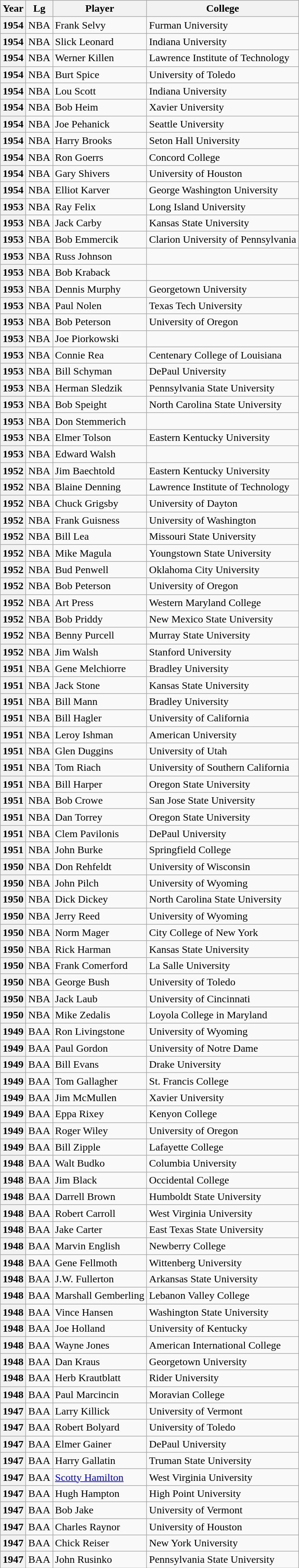<table class="wikitable sortable">
<tr>
<th>Year</th>
<th>Lg</th>
<th>Player</th>
<th>College</th>
</tr>
<tr>
<th>1954</th>
<td>NBA</td>
<td>Frank Selvy</td>
<td>Furman University</td>
</tr>
<tr>
<th>1954</th>
<td>NBA</td>
<td>Slick Leonard</td>
<td>Indiana University</td>
</tr>
<tr>
<th>1954</th>
<td>NBA</td>
<td>Werner Killen</td>
<td>Lawrence Institute of Technology</td>
</tr>
<tr>
<th>1954</th>
<td>NBA</td>
<td>Burt Spice</td>
<td>University of Toledo</td>
</tr>
<tr>
<th>1954</th>
<td>NBA</td>
<td>Lou Scott</td>
<td>Indiana University</td>
</tr>
<tr>
<th>1954</th>
<td>NBA</td>
<td>Bob Heim</td>
<td>Xavier University</td>
</tr>
<tr>
<th>1954</th>
<td>NBA</td>
<td>Joe Pehanick</td>
<td>Seattle University</td>
</tr>
<tr>
<th>1954</th>
<td>NBA</td>
<td>Harry Brooks</td>
<td>Seton Hall University</td>
</tr>
<tr>
<th>1954</th>
<td>NBA</td>
<td>Ron Goerrs</td>
<td>Concord College</td>
</tr>
<tr>
<th>1954</th>
<td>NBA</td>
<td>Gary Shivers</td>
<td>University of Houston</td>
</tr>
<tr>
<th>1954</th>
<td>NBA</td>
<td>Elliot Karver</td>
<td>George Washington University</td>
</tr>
<tr>
<th>1953</th>
<td>NBA</td>
<td>Ray Felix</td>
<td>Long Island University</td>
</tr>
<tr>
<th>1953</th>
<td>NBA</td>
<td>Jack Carby</td>
<td>Kansas State University</td>
</tr>
<tr>
<th>1953</th>
<td>NBA</td>
<td>Bob Emmercik</td>
<td>Clarion University of Pennsylvania</td>
</tr>
<tr>
<th>1953</th>
<td>NBA</td>
<td>Russ Johnson</td>
<td></td>
</tr>
<tr>
<th>1953</th>
<td>NBA</td>
<td>Bob Kraback</td>
<td></td>
</tr>
<tr>
<th>1953</th>
<td>NBA</td>
<td>Dennis Murphy</td>
<td>Georgetown University</td>
</tr>
<tr>
<th>1953</th>
<td>NBA</td>
<td>Paul Nolen</td>
<td>Texas Tech University</td>
</tr>
<tr>
<th>1953</th>
<td>NBA</td>
<td>Bob Peterson</td>
<td>University of Oregon</td>
</tr>
<tr>
<th>1953</th>
<td>NBA</td>
<td>Joe Piorkowski</td>
<td></td>
</tr>
<tr>
<th>1953</th>
<td>NBA</td>
<td>Connie Rea</td>
<td>Centenary College of Louisiana</td>
</tr>
<tr>
<th>1953</th>
<td>NBA</td>
<td>Bill Schyman</td>
<td>DePaul University</td>
</tr>
<tr>
<th>1953</th>
<td>NBA</td>
<td>Herman Sledzik</td>
<td>Pennsylvania State University</td>
</tr>
<tr>
<th>1953</th>
<td>NBA</td>
<td>Bob Speight</td>
<td>North Carolina State University</td>
</tr>
<tr>
<th>1953</th>
<td>NBA</td>
<td>Don Stemmerich</td>
<td></td>
</tr>
<tr>
<th>1953</th>
<td>NBA</td>
<td>Elmer Tolson</td>
<td>Eastern Kentucky University</td>
</tr>
<tr>
<th>1953</th>
<td>NBA</td>
<td>Edward Walsh</td>
<td></td>
</tr>
<tr>
<th>1952</th>
<td>NBA</td>
<td>Jim Baechtold</td>
<td>Eastern Kentucky University</td>
</tr>
<tr>
<th>1952</th>
<td>NBA</td>
<td>Blaine Denning</td>
<td>Lawrence Institute of Technology</td>
</tr>
<tr>
<th>1952</th>
<td>NBA</td>
<td>Chuck Grigsby</td>
<td>University of Dayton</td>
</tr>
<tr>
<th>1952</th>
<td>NBA</td>
<td>Frank Guisness</td>
<td>University of Washington</td>
</tr>
<tr>
<th>1952</th>
<td>NBA</td>
<td>Bill Lea</td>
<td>Missouri State University</td>
</tr>
<tr>
<th>1952</th>
<td>NBA</td>
<td>Mike Magula</td>
<td>Youngstown State University</td>
</tr>
<tr>
<th>1952</th>
<td>NBA</td>
<td>Bud Penwell</td>
<td>Oklahoma City University</td>
</tr>
<tr>
<th>1952</th>
<td>NBA</td>
<td>Bob Peterson</td>
<td>University of Oregon</td>
</tr>
<tr>
<th>1952</th>
<td>NBA</td>
<td>Art Press</td>
<td>Western Maryland College</td>
</tr>
<tr>
<th>1952</th>
<td>NBA</td>
<td>Bob Priddy</td>
<td>New Mexico State University</td>
</tr>
<tr>
<th>1952</th>
<td>NBA</td>
<td>Benny Purcell</td>
<td>Murray State University</td>
</tr>
<tr>
<th>1952</th>
<td>NBA</td>
<td>Jim Walsh</td>
<td>Stanford University</td>
</tr>
<tr>
<th>1951</th>
<td>NBA</td>
<td>Gene Melchiorre</td>
<td>Bradley University</td>
</tr>
<tr>
<th>1951</th>
<td>NBA</td>
<td>Jack Stone</td>
<td>Kansas State University</td>
</tr>
<tr>
<th>1951</th>
<td>NBA</td>
<td>Bill Mann</td>
<td>Bradley University</td>
</tr>
<tr>
<th>1951</th>
<td>NBA</td>
<td>Bill Hagler</td>
<td>University of California</td>
</tr>
<tr>
<th>1951</th>
<td>NBA</td>
<td>Leroy Ishman</td>
<td>American University</td>
</tr>
<tr>
<th>1951</th>
<td>NBA</td>
<td>Glen Duggins</td>
<td>University of Utah</td>
</tr>
<tr>
<th>1951</th>
<td>NBA</td>
<td>Tom Riach</td>
<td>University of Southern California</td>
</tr>
<tr>
<th>1951</th>
<td>NBA</td>
<td>Bill Harper</td>
<td>Oregon State University</td>
</tr>
<tr>
<th>1951</th>
<td>NBA</td>
<td>Bob Crowe</td>
<td>San Jose State University</td>
</tr>
<tr>
<th>1951</th>
<td>NBA</td>
<td>Dan Torrey</td>
<td>Oregon State University</td>
</tr>
<tr>
<th>1951</th>
<td>NBA</td>
<td>Clem Pavilonis</td>
<td>DePaul University</td>
</tr>
<tr>
<th>1951</th>
<td>NBA</td>
<td>John Burke</td>
<td>Springfield College</td>
</tr>
<tr>
<th>1950</th>
<td>NBA</td>
<td>Don Rehfeldt</td>
<td>University of Wisconsin</td>
</tr>
<tr>
<th>1950</th>
<td>NBA</td>
<td>John Pilch</td>
<td>University of Wyoming</td>
</tr>
<tr>
<th>1950</th>
<td>NBA</td>
<td>Dick Dickey</td>
<td>North Carolina State University</td>
</tr>
<tr>
<th>1950</th>
<td>NBA</td>
<td>Jerry Reed</td>
<td>University of Wyoming</td>
</tr>
<tr>
<th>1950</th>
<td>NBA</td>
<td>Norm Mager</td>
<td>City College of New York</td>
</tr>
<tr>
<th>1950</th>
<td>NBA</td>
<td>Rick Harman</td>
<td>Kansas State University</td>
</tr>
<tr>
<th>1950</th>
<td>NBA</td>
<td>Frank Comerford</td>
<td>La Salle University</td>
</tr>
<tr>
<th>1950</th>
<td>NBA</td>
<td>George Bush</td>
<td>University of Toledo</td>
</tr>
<tr>
<th>1950</th>
<td>NBA</td>
<td>Jack Laub</td>
<td>University of Cincinnati</td>
</tr>
<tr>
<th>1950</th>
<td>NBA</td>
<td>Mike Zedalis</td>
<td>Loyola College in Maryland</td>
</tr>
<tr>
<th>1949</th>
<td>BAA</td>
<td>Ron Livingstone</td>
<td>University of Wyoming</td>
</tr>
<tr>
<th>1949</th>
<td>BAA</td>
<td>Paul Gordon</td>
<td>University of Notre Dame</td>
</tr>
<tr>
<th>1949</th>
<td>BAA</td>
<td>Bill Evans</td>
<td>Drake University</td>
</tr>
<tr>
<th>1949</th>
<td>BAA</td>
<td>Tom Gallagher</td>
<td>St. Francis College</td>
</tr>
<tr>
<th>1949</th>
<td>BAA</td>
<td>Jim McMullen</td>
<td>Xavier University</td>
</tr>
<tr>
<th>1949</th>
<td>BAA</td>
<td>Eppa Rixey</td>
<td>Kenyon College</td>
</tr>
<tr>
<th>1949</th>
<td>BAA</td>
<td>Roger Wiley</td>
<td>University of Oregon</td>
</tr>
<tr>
<th>1949</th>
<td>BAA</td>
<td>Bill Zipple</td>
<td>Lafayette College</td>
</tr>
<tr>
<th>1948</th>
<td>BAA</td>
<td>Walt Budko</td>
<td>Columbia University</td>
</tr>
<tr>
<th>1948</th>
<td>BAA</td>
<td>Jim Black</td>
<td>Occidental College</td>
</tr>
<tr>
<th>1948</th>
<td>BAA</td>
<td>Darrell Brown</td>
<td>Humboldt State University</td>
</tr>
<tr>
<th>1948</th>
<td>BAA</td>
<td>Robert Carroll</td>
<td>West Virginia University</td>
</tr>
<tr>
<th>1948</th>
<td>BAA</td>
<td>Jake Carter</td>
<td>East Texas State University</td>
</tr>
<tr>
<th>1948</th>
<td>BAA</td>
<td>Marvin English</td>
<td>Newberry College</td>
</tr>
<tr>
<th>1948</th>
<td>BAA</td>
<td>Gene Fellmoth</td>
<td>Wittenberg University</td>
</tr>
<tr>
<th>1948</th>
<td>BAA</td>
<td>J.W. Fullerton</td>
<td>Arkansas State University</td>
</tr>
<tr>
<th>1948</th>
<td>BAA</td>
<td>Marshall Gemberling</td>
<td>Lebanon Valley College</td>
</tr>
<tr>
<th>1948</th>
<td>BAA</td>
<td>Vince Hansen</td>
<td>Washington State University</td>
</tr>
<tr>
<th>1948</th>
<td>BAA</td>
<td>Joe Holland</td>
<td>University of Kentucky</td>
</tr>
<tr>
<th>1948</th>
<td>BAA</td>
<td>Wayne Jones</td>
<td>American International College</td>
</tr>
<tr>
<th>1948</th>
<td>BAA</td>
<td>Dan Kraus</td>
<td>Georgetown University</td>
</tr>
<tr>
<th>1948</th>
<td>BAA</td>
<td>Herb Krautblatt</td>
<td>Rider University</td>
</tr>
<tr>
<th>1948</th>
<td>BAA</td>
<td>Paul Marcincin</td>
<td>Moravian College</td>
</tr>
<tr>
<th>1947</th>
<td>BAA</td>
<td>Larry Killick</td>
<td>University of Vermont</td>
</tr>
<tr>
<th>1947</th>
<td>BAA</td>
<td>Robert Bolyard</td>
<td>University of Toledo</td>
</tr>
<tr>
<th>1947</th>
<td>BAA</td>
<td>Elmer Gainer</td>
<td>DePaul University</td>
</tr>
<tr>
<th>1947</th>
<td>BAA</td>
<td>Harry Gallatin</td>
<td>Truman State University</td>
</tr>
<tr>
<th>1947</th>
<td>BAA</td>
<td><a href='#'>Scotty Hamilton</a></td>
<td>West Virginia University</td>
</tr>
<tr>
<th>1947</th>
<td>BAA</td>
<td>Hugh Hampton</td>
<td>High Point University</td>
</tr>
<tr>
<th>1947</th>
<td>BAA</td>
<td>Bob Jake</td>
<td>University of Vermont</td>
</tr>
<tr>
<th>1947</th>
<td>BAA</td>
<td>Charles Raynor</td>
<td>University of Houston</td>
</tr>
<tr>
<th>1947</th>
<td>BAA</td>
<td>Chick Reiser</td>
<td>New York University</td>
</tr>
<tr>
<th>1947</th>
<td>BAA</td>
<td>John Rusinko</td>
<td>Pennsylvania State University</td>
</tr>
</table>
